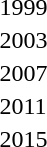<table>
<tr>
<td>1999</td>
<td></td>
<td></td>
<td><br></td>
</tr>
<tr>
<td>2003</td>
<td></td>
<td></td>
<td><br></td>
</tr>
<tr>
<td rowspan=1>2007</td>
<td></td>
<td></td>
<td><br></td>
</tr>
<tr>
<td rowspan=2>2011<br></td>
<td rowspan=2></td>
<td rowspan=2></td>
<td></td>
</tr>
<tr>
<td></td>
</tr>
<tr>
<td rowspan=2>2015<br></td>
<td rowspan=2></td>
<td rowspan=2></td>
<td></td>
</tr>
<tr>
<td></td>
</tr>
</table>
